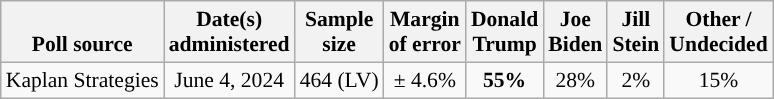<table class="wikitable sortable mw-datatable" style="font-size:90%;text-align:center;line-height:17px">
<tr valign=bottom>
<th>Poll source</th>
<th>Date(s)<br>administered</th>
<th>Sample<br>size</th>
<th>Margin<br>of error</th>
<th class="unsortable">Donald<br>Trump<br></th>
<th class="unsortable">Joe<br>Biden<br></th>
<th class="unsortable">Jill<br>Stein<br></th>
<th class="unsortable">Other /<br>Undecided</th>
</tr>
<tr>
<td style="text-align:left;">Kaplan Strategies</td>
<td data-sort-value="2024-06-06">June 4, 2024</td>
<td>464 (LV)</td>
<td>± 4.6%</td>
<td style="background-color:"><strong>55%</strong></td>
<td>28%</td>
<td>2%</td>
<td>15%</td>
</tr>
</table>
